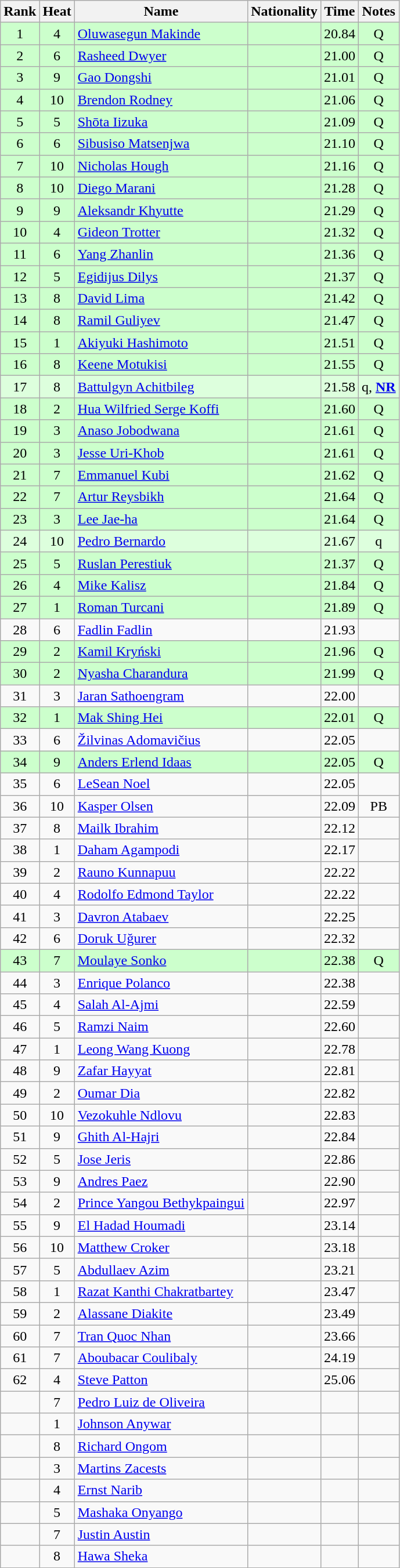<table class="wikitable sortable" style="text-align:center">
<tr>
<th>Rank</th>
<th>Heat</th>
<th>Name</th>
<th>Nationality</th>
<th>Time</th>
<th>Notes</th>
</tr>
<tr bgcolor=ccffcc>
<td>1</td>
<td>4</td>
<td align=left><a href='#'>Oluwasegun Makinde</a></td>
<td align=left></td>
<td>20.84</td>
<td>Q</td>
</tr>
<tr bgcolor=ccffcc>
<td>2</td>
<td>6</td>
<td align=left><a href='#'>Rasheed Dwyer</a></td>
<td align=left></td>
<td>21.00</td>
<td>Q</td>
</tr>
<tr bgcolor=ccffcc>
<td>3</td>
<td>9</td>
<td align=left><a href='#'>Gao Dongshi</a></td>
<td align=left></td>
<td>21.01</td>
<td>Q</td>
</tr>
<tr bgcolor=ccffcc>
<td>4</td>
<td>10</td>
<td align=left><a href='#'>Brendon Rodney</a></td>
<td align=left></td>
<td>21.06</td>
<td>Q</td>
</tr>
<tr bgcolor=ccffcc>
<td>5</td>
<td>5</td>
<td align=left><a href='#'>Shōta Iizuka</a></td>
<td align=left></td>
<td>21.09</td>
<td>Q</td>
</tr>
<tr bgcolor=ccffcc>
<td>6</td>
<td>6</td>
<td align=left><a href='#'>Sibusiso Matsenjwa</a></td>
<td align=left></td>
<td>21.10</td>
<td>Q</td>
</tr>
<tr bgcolor=ccffcc>
<td>7</td>
<td>10</td>
<td align=left><a href='#'>Nicholas Hough</a></td>
<td align=left></td>
<td>21.16</td>
<td>Q</td>
</tr>
<tr bgcolor=ccffcc>
<td>8</td>
<td>10</td>
<td align=left><a href='#'>Diego Marani</a></td>
<td align=left></td>
<td>21.28</td>
<td>Q</td>
</tr>
<tr bgcolor=ccffcc>
<td>9</td>
<td>9</td>
<td align=left><a href='#'>Aleksandr Khyutte</a></td>
<td align=left></td>
<td>21.29</td>
<td>Q</td>
</tr>
<tr bgcolor=ccffcc>
<td>10</td>
<td>4</td>
<td align=left><a href='#'>Gideon Trotter</a></td>
<td align=left></td>
<td>21.32</td>
<td>Q</td>
</tr>
<tr bgcolor=ccffcc>
<td>11</td>
<td>6</td>
<td align=left><a href='#'>Yang Zhanlin</a></td>
<td align=left></td>
<td>21.36</td>
<td>Q</td>
</tr>
<tr bgcolor=ccffcc>
<td>12</td>
<td>5</td>
<td align=left><a href='#'>Egidijus Dilys</a></td>
<td align=left></td>
<td>21.37</td>
<td>Q</td>
</tr>
<tr bgcolor=ccffcc>
<td>13</td>
<td>8</td>
<td align=left><a href='#'>David Lima</a></td>
<td align=left></td>
<td>21.42</td>
<td>Q</td>
</tr>
<tr bgcolor=ccffcc>
<td>14</td>
<td>8</td>
<td align=left><a href='#'>Ramil Guliyev</a></td>
<td align=left></td>
<td>21.47</td>
<td>Q</td>
</tr>
<tr bgcolor=ccffcc>
<td>15</td>
<td>1</td>
<td align=left><a href='#'>Akiyuki Hashimoto</a></td>
<td align=left></td>
<td>21.51</td>
<td>Q</td>
</tr>
<tr bgcolor=ccffcc>
<td>16</td>
<td>8</td>
<td align=left><a href='#'>Keene Motukisi</a></td>
<td align=left></td>
<td>21.55</td>
<td>Q</td>
</tr>
<tr bgcolor=ddffdd>
<td>17</td>
<td>8</td>
<td align=left><a href='#'>Battulgyn Achitbileg</a></td>
<td align=left></td>
<td>21.58</td>
<td>q, <strong><a href='#'>NR</a></strong></td>
</tr>
<tr bgcolor=ccffcc>
<td>18</td>
<td>2</td>
<td align=left><a href='#'>Hua Wilfried Serge Koffi</a></td>
<td align=left></td>
<td>21.60</td>
<td>Q</td>
</tr>
<tr bgcolor=ccffcc>
<td>19</td>
<td>3</td>
<td align=left><a href='#'>Anaso Jobodwana</a></td>
<td align=left></td>
<td>21.61</td>
<td>Q</td>
</tr>
<tr bgcolor=ccffcc>
<td>20</td>
<td>3</td>
<td align=left><a href='#'>Jesse Uri-Khob</a></td>
<td align=left></td>
<td>21.61</td>
<td>Q</td>
</tr>
<tr bgcolor=ccffcc>
<td>21</td>
<td>7</td>
<td align=left><a href='#'>Emmanuel Kubi</a></td>
<td align=left></td>
<td>21.62</td>
<td>Q</td>
</tr>
<tr bgcolor=ccffcc>
<td>22</td>
<td>7</td>
<td align=left><a href='#'>Artur Reysbikh</a></td>
<td align=left></td>
<td>21.64</td>
<td>Q</td>
</tr>
<tr bgcolor=ccffcc>
<td>23</td>
<td>3</td>
<td align=left><a href='#'>Lee Jae-ha</a></td>
<td align=left></td>
<td>21.64</td>
<td>Q</td>
</tr>
<tr bgcolor=ddffdd>
<td>24</td>
<td>10</td>
<td align=left><a href='#'>Pedro Bernardo</a></td>
<td align=left></td>
<td>21.67</td>
<td>q</td>
</tr>
<tr bgcolor=ccffcc>
<td>25</td>
<td>5</td>
<td align=left><a href='#'>Ruslan Perestiuk</a></td>
<td align=left></td>
<td>21.37</td>
<td>Q</td>
</tr>
<tr bgcolor=ccffcc>
<td>26</td>
<td>4</td>
<td align=left><a href='#'>Mike Kalisz</a></td>
<td align=left></td>
<td>21.84</td>
<td>Q</td>
</tr>
<tr bgcolor=ccffcc>
<td>27</td>
<td>1</td>
<td align=left><a href='#'>Roman Turcani</a></td>
<td align=left></td>
<td>21.89</td>
<td>Q</td>
</tr>
<tr>
<td>28</td>
<td>6</td>
<td align=left><a href='#'>Fadlin Fadlin</a></td>
<td align=left></td>
<td>21.93</td>
<td></td>
</tr>
<tr bgcolor=ccffcc>
<td>29</td>
<td>2</td>
<td align=left><a href='#'>Kamil Kryński</a></td>
<td align=left></td>
<td>21.96</td>
<td>Q</td>
</tr>
<tr bgcolor=ccffcc>
<td>30</td>
<td>2</td>
<td align=left><a href='#'>Nyasha Charandura</a></td>
<td align=left></td>
<td>21.99</td>
<td>Q</td>
</tr>
<tr>
<td>31</td>
<td>3</td>
<td align=left><a href='#'>Jaran Sathoengram</a></td>
<td align=left></td>
<td>22.00</td>
<td></td>
</tr>
<tr bgcolor=ccffcc>
<td>32</td>
<td>1</td>
<td align=left><a href='#'>Mak Shing Hei</a></td>
<td align=left></td>
<td>22.01</td>
<td>Q</td>
</tr>
<tr>
<td>33</td>
<td>6</td>
<td align=left><a href='#'>Žilvinas Adomavičius</a></td>
<td align=left></td>
<td>22.05</td>
<td></td>
</tr>
<tr bgcolor=ccffcc>
<td>34</td>
<td>9</td>
<td align=left><a href='#'>Anders Erlend Idaas</a></td>
<td align=left></td>
<td>22.05</td>
<td>Q</td>
</tr>
<tr>
<td>35</td>
<td>6</td>
<td align=left><a href='#'>LeSean Noel</a></td>
<td align=left></td>
<td>22.05</td>
<td></td>
</tr>
<tr>
<td>36</td>
<td>10</td>
<td align=left><a href='#'>Kasper Olsen</a></td>
<td align=left></td>
<td>22.09</td>
<td>PB</td>
</tr>
<tr>
<td>37</td>
<td>8</td>
<td align=left><a href='#'>Mailk Ibrahim</a></td>
<td align=left></td>
<td>22.12</td>
<td></td>
</tr>
<tr>
<td>38</td>
<td>1</td>
<td align=left><a href='#'>Daham Agampodi</a></td>
<td align=left></td>
<td>22.17</td>
<td></td>
</tr>
<tr>
<td>39</td>
<td>2</td>
<td align=left><a href='#'>Rauno Kunnapuu</a></td>
<td align=left></td>
<td>22.22</td>
<td></td>
</tr>
<tr>
<td>40</td>
<td>4</td>
<td align=left><a href='#'>Rodolfo Edmond Taylor</a></td>
<td align=left></td>
<td>22.22</td>
<td></td>
</tr>
<tr>
<td>41</td>
<td>3</td>
<td align=left><a href='#'>Davron Atabaev</a></td>
<td align=left></td>
<td>22.25</td>
<td></td>
</tr>
<tr>
<td>42</td>
<td>6</td>
<td align=left><a href='#'>Doruk Uğurer</a></td>
<td align=left></td>
<td>22.32</td>
<td></td>
</tr>
<tr bgcolor=ccffcc>
<td>43</td>
<td>7</td>
<td align=left><a href='#'>Moulaye Sonko</a></td>
<td align=left></td>
<td>22.38</td>
<td>Q</td>
</tr>
<tr>
<td>44</td>
<td>3</td>
<td align=left><a href='#'>Enrique Polanco</a></td>
<td align=left></td>
<td>22.38</td>
<td></td>
</tr>
<tr>
<td>45</td>
<td>4</td>
<td align=left><a href='#'>Salah Al-Ajmi</a></td>
<td align=left></td>
<td>22.59</td>
<td></td>
</tr>
<tr>
<td>46</td>
<td>5</td>
<td align=left><a href='#'>Ramzi Naim</a></td>
<td align=left></td>
<td>22.60</td>
<td></td>
</tr>
<tr>
<td>47</td>
<td>1</td>
<td align=left><a href='#'>Leong Wang Kuong</a></td>
<td align=left></td>
<td>22.78</td>
<td></td>
</tr>
<tr>
<td>48</td>
<td>9</td>
<td align=left><a href='#'>Zafar Hayyat</a></td>
<td align=left></td>
<td>22.81</td>
<td></td>
</tr>
<tr>
<td>49</td>
<td>2</td>
<td align=left><a href='#'>Oumar Dia</a></td>
<td align=left></td>
<td>22.82</td>
<td></td>
</tr>
<tr>
<td>50</td>
<td>10</td>
<td align=left><a href='#'>Vezokuhle Ndlovu</a></td>
<td align=left></td>
<td>22.83</td>
<td></td>
</tr>
<tr>
<td>51</td>
<td>9</td>
<td align=left><a href='#'>Ghith Al-Hajri</a></td>
<td align=left></td>
<td>22.84</td>
<td></td>
</tr>
<tr>
<td>52</td>
<td>5</td>
<td align=left><a href='#'>Jose Jeris</a></td>
<td align=left></td>
<td>22.86</td>
<td></td>
</tr>
<tr>
<td>53</td>
<td>9</td>
<td align=left><a href='#'>Andres Paez</a></td>
<td align=left></td>
<td>22.90</td>
<td></td>
</tr>
<tr>
<td>54</td>
<td>2</td>
<td align=left><a href='#'>Prince Yangou Bethykpaingui</a></td>
<td align=left></td>
<td>22.97</td>
<td></td>
</tr>
<tr>
<td>55</td>
<td>9</td>
<td align=left><a href='#'>El Hadad Houmadi</a></td>
<td align=left></td>
<td>23.14</td>
<td></td>
</tr>
<tr>
<td>56</td>
<td>10</td>
<td align=left><a href='#'>Matthew Croker</a></td>
<td align=left></td>
<td>23.18</td>
<td></td>
</tr>
<tr>
<td>57</td>
<td>5</td>
<td align=left><a href='#'>Abdullaev Azim</a></td>
<td align=left></td>
<td>23.21</td>
<td></td>
</tr>
<tr>
<td>58</td>
<td>1</td>
<td align=left><a href='#'>Razat Kanthi Chakratbartey</a></td>
<td align=left></td>
<td>23.47</td>
<td></td>
</tr>
<tr>
<td>59</td>
<td>2</td>
<td align=left><a href='#'>Alassane Diakite</a></td>
<td align=left></td>
<td>23.49</td>
<td></td>
</tr>
<tr>
<td>60</td>
<td>7</td>
<td align=left><a href='#'>Tran Quoc Nhan</a></td>
<td align=left></td>
<td>23.66</td>
<td></td>
</tr>
<tr>
<td>61</td>
<td>7</td>
<td align=left><a href='#'>Aboubacar Coulibaly</a></td>
<td align=left></td>
<td>24.19</td>
<td></td>
</tr>
<tr>
<td>62</td>
<td>4</td>
<td align=left><a href='#'>Steve Patton</a></td>
<td align=left></td>
<td>25.06</td>
<td></td>
</tr>
<tr>
<td></td>
<td>7</td>
<td align=left><a href='#'>Pedro Luiz de Oliveira</a></td>
<td align=left></td>
<td></td>
<td></td>
</tr>
<tr>
<td></td>
<td>1</td>
<td align=left><a href='#'>Johnson Anywar</a></td>
<td align=left></td>
<td></td>
<td></td>
</tr>
<tr>
<td></td>
<td>8</td>
<td align=left><a href='#'>Richard Ongom</a></td>
<td align=left></td>
<td></td>
<td></td>
</tr>
<tr>
<td></td>
<td>3</td>
<td align=left><a href='#'>Martins Zacests</a></td>
<td align=left></td>
<td></td>
<td></td>
</tr>
<tr>
<td></td>
<td>4</td>
<td align=left><a href='#'>Ernst Narib</a></td>
<td align=left></td>
<td></td>
<td></td>
</tr>
<tr>
<td></td>
<td>5</td>
<td align=left><a href='#'>Mashaka Onyango</a></td>
<td align=left></td>
<td></td>
<td></td>
</tr>
<tr>
<td></td>
<td>7</td>
<td align=left><a href='#'>Justin Austin</a></td>
<td align=left></td>
<td></td>
<td></td>
</tr>
<tr>
<td></td>
<td>8</td>
<td align=left><a href='#'>Hawa Sheka</a></td>
<td align=left></td>
<td></td>
<td></td>
</tr>
</table>
